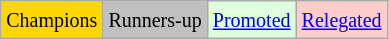<table class="wikitable">
<tr>
<td bgcolor=gold><small>Champions</small></td>
<td bgcolor=silver><small>Runners-up</small></td>
<td bgcolor="#DDFFDD"><small><a href='#'>Promoted</a></small></td>
<td bgcolor="#FFCCCC"><small><a href='#'>Relegated</a></small></td>
</tr>
</table>
